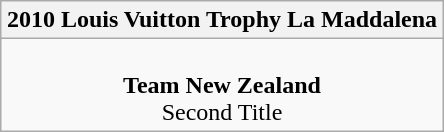<table class="wikitable" style="text-align: center; margin: 0 auto;">
<tr>
<th>2010 Louis Vuitton Trophy La Maddalena</th>
</tr>
<tr>
<td><br><strong>Team New Zealand</strong><br>Second Title</td>
</tr>
</table>
